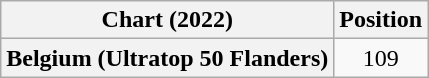<table class="wikitable plainrowheaders" style="text-align:center">
<tr>
<th>Chart (2022)</th>
<th>Position</th>
</tr>
<tr>
<th scope="row">Belgium (Ultratop 50 Flanders)</th>
<td>109</td>
</tr>
</table>
